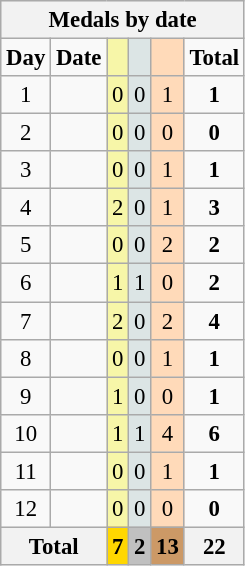<table class="wikitable" style="font-size:95%">
<tr style="background:#efefef;">
<th colspan=6>Medals by date</th>
</tr>
<tr style="text-align:center;">
<td><strong>Day</strong></td>
<td><strong>Date</strong></td>
<td style="background:#F7F6A8;"></td>
<td style="background:#DCE5E5;"></td>
<td style="background:#FFDAB9;"></td>
<td><strong>Total</strong></td>
</tr>
<tr style="text-align:center;">
<td>1</td>
<td></td>
<td style="background:#F7F6A8;">0</td>
<td style="background:#DCE5E5;">0</td>
<td style="background:#FFDAB9;">1</td>
<td><strong>1</strong></td>
</tr>
<tr style="text-align:center;">
<td>2</td>
<td></td>
<td style="background:#F7F6A8;">0</td>
<td style="background:#DCE5E5;">0</td>
<td style="background:#FFDAB9;">0</td>
<td><strong>0</strong></td>
</tr>
<tr style="text-align:center;">
<td>3</td>
<td></td>
<td style="background:#F7F6A8;">0</td>
<td style="background:#DCE5E5;">0</td>
<td style="background:#FFDAB9;">1</td>
<td><strong>1</strong></td>
</tr>
<tr style="text-align:center;">
<td>4</td>
<td></td>
<td style="background:#F7F6A8;">2</td>
<td style="background:#DCE5E5;">0</td>
<td style="background:#FFDAB9;">1</td>
<td><strong>3</strong></td>
</tr>
<tr style="text-align:center;">
<td>5</td>
<td></td>
<td style="background:#F7F6A8;">0</td>
<td style="background:#DCE5E5;">0</td>
<td style="background:#FFDAB9;">2</td>
<td><strong>2</strong></td>
</tr>
<tr style="text-align:center;">
<td>6</td>
<td></td>
<td style="background:#F7F6A8;">1</td>
<td style="background:#DCE5E5;">1</td>
<td style="background:#FFDAB9;">0</td>
<td><strong>2</strong></td>
</tr>
<tr style="text-align:center;">
<td>7</td>
<td></td>
<td style="background:#F7F6A8;">2</td>
<td style="background:#DCE5E5;">0</td>
<td style="background:#FFDAB9;">2</td>
<td><strong>4</strong></td>
</tr>
<tr style="text-align:center;">
<td>8</td>
<td></td>
<td style="background:#F7F6A8;">0</td>
<td style="background:#DCE5E5;">0</td>
<td style="background:#FFDAB9;">1</td>
<td><strong>1</strong></td>
</tr>
<tr style="text-align:center;">
<td>9</td>
<td></td>
<td style="background:#F7F6A8;">1</td>
<td style="background:#DCE5E5;">0</td>
<td style="background:#FFDAB9;">0</td>
<td><strong>1</strong></td>
</tr>
<tr style="text-align:center;">
<td>10</td>
<td></td>
<td style="background:#F7F6A8;">1</td>
<td style="background:#DCE5E5;">1</td>
<td style="background:#FFDAB9;">4</td>
<td><strong>6</strong></td>
</tr>
<tr style="text-align:center;">
<td>11</td>
<td></td>
<td style="background:#F7F6A8;">0</td>
<td style="background:#DCE5E5;">0</td>
<td style="background:#FFDAB9;">1</td>
<td><strong>1</strong></td>
</tr>
<tr style="text-align:center;">
<td>12</td>
<td></td>
<td style="background:#F7F6A8;">0</td>
<td style="background:#DCE5E5;">0</td>
<td style="background:#FFDAB9;">0</td>
<td><strong>0</strong></td>
</tr>
<tr>
<th colspan="2">Total</th>
<th style="background:gold;">7</th>
<th style="background:silver;">2</th>
<th style="background:#c96;">13</th>
<th>22</th>
</tr>
</table>
